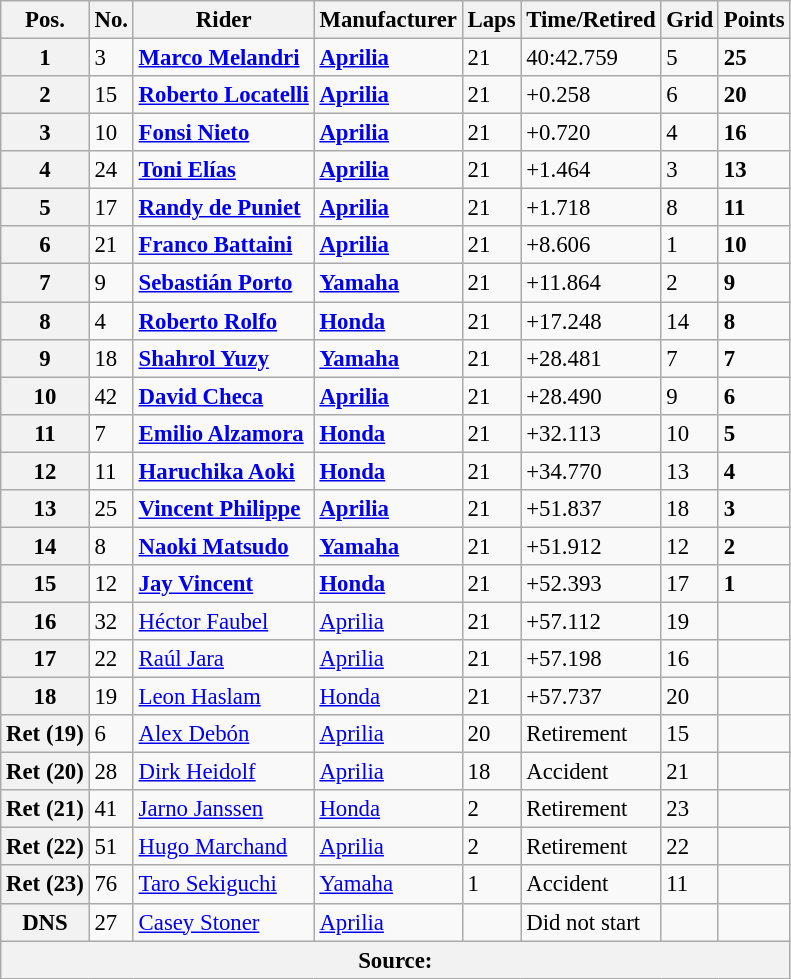<table class="wikitable" style="font-size: 95%;">
<tr>
<th>Pos.</th>
<th>No.</th>
<th>Rider</th>
<th>Manufacturer</th>
<th>Laps</th>
<th>Time/Retired</th>
<th>Grid</th>
<th>Points</th>
</tr>
<tr>
<th>1</th>
<td>3</td>
<td> <strong><a href='#'>Marco Melandri</a></strong></td>
<td><strong><a href='#'>Aprilia</a></strong></td>
<td>21</td>
<td>40:42.759</td>
<td>5</td>
<td><strong>25</strong></td>
</tr>
<tr>
<th>2</th>
<td>15</td>
<td> <strong><a href='#'>Roberto Locatelli</a></strong></td>
<td><strong><a href='#'>Aprilia</a></strong></td>
<td>21</td>
<td>+0.258</td>
<td>6</td>
<td><strong>20</strong></td>
</tr>
<tr>
<th>3</th>
<td>10</td>
<td> <strong><a href='#'>Fonsi Nieto</a></strong></td>
<td><strong><a href='#'>Aprilia</a></strong></td>
<td>21</td>
<td>+0.720</td>
<td>4</td>
<td><strong>16</strong></td>
</tr>
<tr>
<th>4</th>
<td>24</td>
<td> <strong><a href='#'>Toni Elías</a></strong></td>
<td><strong><a href='#'>Aprilia</a></strong></td>
<td>21</td>
<td>+1.464</td>
<td>3</td>
<td><strong>13</strong></td>
</tr>
<tr>
<th>5</th>
<td>17</td>
<td> <strong><a href='#'>Randy de Puniet</a></strong></td>
<td><strong><a href='#'>Aprilia</a></strong></td>
<td>21</td>
<td>+1.718</td>
<td>8</td>
<td><strong>11</strong></td>
</tr>
<tr>
<th>6</th>
<td>21</td>
<td> <strong><a href='#'>Franco Battaini</a></strong></td>
<td><strong><a href='#'>Aprilia</a></strong></td>
<td>21</td>
<td>+8.606</td>
<td>1</td>
<td><strong>10</strong></td>
</tr>
<tr>
<th>7</th>
<td>9</td>
<td> <strong><a href='#'>Sebastián Porto</a></strong></td>
<td><strong><a href='#'>Yamaha</a></strong></td>
<td>21</td>
<td>+11.864</td>
<td>2</td>
<td><strong>9</strong></td>
</tr>
<tr>
<th>8</th>
<td>4</td>
<td> <strong><a href='#'>Roberto Rolfo</a></strong></td>
<td><strong><a href='#'>Honda</a></strong></td>
<td>21</td>
<td>+17.248</td>
<td>14</td>
<td><strong>8</strong></td>
</tr>
<tr>
<th>9</th>
<td>18</td>
<td> <strong><a href='#'>Shahrol Yuzy</a></strong></td>
<td><strong><a href='#'>Yamaha</a></strong></td>
<td>21</td>
<td>+28.481</td>
<td>7</td>
<td><strong>7</strong></td>
</tr>
<tr>
<th>10</th>
<td>42</td>
<td> <strong><a href='#'>David Checa</a></strong></td>
<td><strong><a href='#'>Aprilia</a></strong></td>
<td>21</td>
<td>+28.490</td>
<td>9</td>
<td><strong>6</strong></td>
</tr>
<tr>
<th>11</th>
<td>7</td>
<td> <strong><a href='#'>Emilio Alzamora</a></strong></td>
<td><strong><a href='#'>Honda</a></strong></td>
<td>21</td>
<td>+32.113</td>
<td>10</td>
<td><strong>5</strong></td>
</tr>
<tr>
<th>12</th>
<td>11</td>
<td> <strong><a href='#'>Haruchika Aoki</a></strong></td>
<td><strong><a href='#'>Honda</a></strong></td>
<td>21</td>
<td>+34.770</td>
<td>13</td>
<td><strong>4</strong></td>
</tr>
<tr>
<th>13</th>
<td>25</td>
<td> <strong><a href='#'>Vincent Philippe</a></strong></td>
<td><strong><a href='#'>Aprilia</a></strong></td>
<td>21</td>
<td>+51.837</td>
<td>18</td>
<td><strong>3</strong></td>
</tr>
<tr>
<th>14</th>
<td>8</td>
<td> <strong><a href='#'>Naoki Matsudo</a></strong></td>
<td><strong><a href='#'>Yamaha</a></strong></td>
<td>21</td>
<td>+51.912</td>
<td>12</td>
<td><strong>2</strong></td>
</tr>
<tr>
<th>15</th>
<td>12</td>
<td> <strong><a href='#'>Jay Vincent</a></strong></td>
<td><strong><a href='#'>Honda</a></strong></td>
<td>21</td>
<td>+52.393</td>
<td>17</td>
<td><strong>1</strong></td>
</tr>
<tr>
<th>16</th>
<td>32</td>
<td> <a href='#'>Héctor Faubel</a></td>
<td><a href='#'>Aprilia</a></td>
<td>21</td>
<td>+57.112</td>
<td>19</td>
<td></td>
</tr>
<tr>
<th>17</th>
<td>22</td>
<td> <a href='#'>Raúl Jara</a></td>
<td><a href='#'>Aprilia</a></td>
<td>21</td>
<td>+57.198</td>
<td>16</td>
<td></td>
</tr>
<tr>
<th>18</th>
<td>19</td>
<td> <a href='#'>Leon Haslam</a></td>
<td><a href='#'>Honda</a></td>
<td>21</td>
<td>+57.737</td>
<td>20</td>
<td></td>
</tr>
<tr>
<th>Ret (19)</th>
<td>6</td>
<td> <a href='#'>Alex Debón</a></td>
<td><a href='#'>Aprilia</a></td>
<td>20</td>
<td>Retirement</td>
<td>15</td>
<td></td>
</tr>
<tr>
<th>Ret (20)</th>
<td>28</td>
<td> <a href='#'>Dirk Heidolf</a></td>
<td><a href='#'>Aprilia</a></td>
<td>18</td>
<td>Accident</td>
<td>21</td>
<td></td>
</tr>
<tr>
<th>Ret (21)</th>
<td>41</td>
<td> <a href='#'>Jarno Janssen</a></td>
<td><a href='#'>Honda</a></td>
<td>2</td>
<td>Retirement</td>
<td>23</td>
<td></td>
</tr>
<tr>
<th>Ret (22)</th>
<td>51</td>
<td> <a href='#'>Hugo Marchand</a></td>
<td><a href='#'>Aprilia</a></td>
<td>2</td>
<td>Retirement</td>
<td>22</td>
<td></td>
</tr>
<tr>
<th>Ret (23)</th>
<td>76</td>
<td> <a href='#'>Taro Sekiguchi</a></td>
<td><a href='#'>Yamaha</a></td>
<td>1</td>
<td>Accident</td>
<td>11</td>
<td></td>
</tr>
<tr>
<th>DNS</th>
<td>27</td>
<td> <a href='#'>Casey Stoner</a></td>
<td><a href='#'>Aprilia</a></td>
<td></td>
<td>Did not start</td>
<td></td>
<td></td>
</tr>
<tr>
<th colspan=8>Source: </th>
</tr>
</table>
